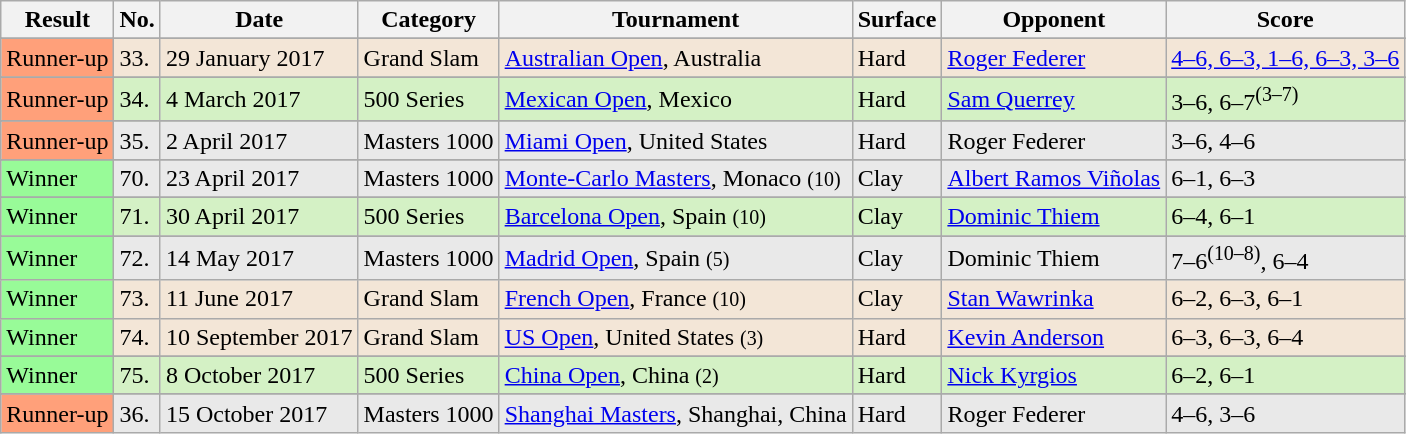<table class="wikitable sortable">
<tr>
<th>Result</th>
<th>No.</th>
<th class="unsortable">Date</th>
<th>Category</th>
<th>Tournament</th>
<th>Surface</th>
<th>Opponent</th>
<th class="unsortable">Score</th>
</tr>
<tr>
</tr>
<tr bgcolor=F3E6D7>
<td bgcolor=FFA07A>Runner-up</td>
<td>33.</td>
<td>29 January 2017</td>
<td>Grand Slam</td>
<td><a href='#'>Australian Open</a>, Australia</td>
<td>Hard</td>
<td> <a href='#'>Roger Federer</a></td>
<td><a href='#'>4–6, 6–3, 1–6, 6–3, 3–6</a></td>
</tr>
<tr>
</tr>
<tr bgcolor=D4F1C5>
<td bgcolor=FFA07A>Runner-up</td>
<td>34.</td>
<td>4 March 2017</td>
<td>500 Series</td>
<td><a href='#'>Mexican Open</a>, Mexico</td>
<td>Hard</td>
<td> <a href='#'>Sam Querrey</a></td>
<td>3–6, 6–7<sup>(3–7)</sup></td>
</tr>
<tr>
</tr>
<tr bgcolor=#e9e9e9>
<td bgcolor=FFA07A>Runner-up</td>
<td>35.</td>
<td>2 April 2017</td>
<td>Masters 1000</td>
<td><a href='#'>Miami Open</a>, United States</td>
<td>Hard</td>
<td> Roger Federer</td>
<td>3–6, 4–6</td>
</tr>
<tr>
</tr>
<tr bgcolor=#e9e9e9>
<td bgcolor=98fb98>Winner</td>
<td>70.</td>
<td>23 April 2017</td>
<td>Masters 1000</td>
<td><a href='#'>Monte-Carlo Masters</a>, Monaco <small>(10)</small></td>
<td>Clay</td>
<td> <a href='#'>Albert Ramos Viñolas</a></td>
<td>6–1, 6–3</td>
</tr>
<tr>
</tr>
<tr bgcolor=D4F1C5>
<td bgcolor=98fb98>Winner</td>
<td>71.</td>
<td>30 April 2017</td>
<td>500 Series</td>
<td><a href='#'>Barcelona Open</a>, Spain <small>(10)</small></td>
<td>Clay</td>
<td> <a href='#'>Dominic Thiem</a></td>
<td>6–4, 6–1</td>
</tr>
<tr>
</tr>
<tr bgcolor=#e9e9e9>
<td bgcolor=98fb98>Winner</td>
<td>72.</td>
<td>14 May 2017</td>
<td>Masters 1000</td>
<td><a href='#'>Madrid Open</a>, Spain <small>(5)</small></td>
<td>Clay</td>
<td> Dominic Thiem</td>
<td>7–6<sup>(10–8)</sup>, 6–4</td>
</tr>
<tr bgcolor=F3E6D7>
<td bgcolor=98fb98>Winner</td>
<td>73.</td>
<td>11 June 2017</td>
<td>Grand Slam</td>
<td><a href='#'>French Open</a>, France <small>(10)</small></td>
<td>Clay</td>
<td> <a href='#'>Stan Wawrinka</a></td>
<td>6–2, 6–3, 6–1</td>
</tr>
<tr bgcolor=F3E6D7>
<td bgcolor=98fb98>Winner</td>
<td>74.</td>
<td>10 September 2017</td>
<td>Grand Slam</td>
<td><a href='#'>US Open</a>, United States <small>(3)</small></td>
<td>Hard</td>
<td> <a href='#'>Kevin Anderson</a></td>
<td>6–3, 6–3, 6–4</td>
</tr>
<tr>
</tr>
<tr bgcolor=D4F1C5>
<td bgcolor=98fb98>Winner</td>
<td>75.</td>
<td>8 October 2017</td>
<td>500 Series</td>
<td><a href='#'>China Open</a>, China <small>(2)</small></td>
<td>Hard</td>
<td> <a href='#'>Nick Kyrgios</a></td>
<td>6–2, 6–1</td>
</tr>
<tr>
</tr>
<tr bgcolor=#e9e9e9>
<td bgcolor=FFA07A>Runner-up</td>
<td>36.</td>
<td>15 October 2017</td>
<td>Masters 1000</td>
<td><a href='#'>Shanghai Masters</a>, Shanghai, China</td>
<td>Hard</td>
<td> Roger Federer</td>
<td>4–6, 3–6</td>
</tr>
</table>
